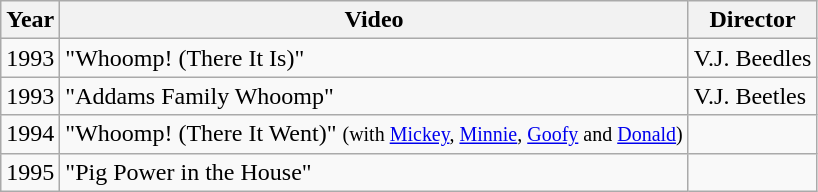<table class="wikitable">
<tr>
<th>Year</th>
<th>Video</th>
<th>Director</th>
</tr>
<tr>
<td>1993</td>
<td>"Whoomp! (There It Is)"</td>
<td>V.J. Beedles</td>
</tr>
<tr>
<td>1993</td>
<td>"Addams Family Whoomp"</td>
<td>V.J. Beetles</td>
</tr>
<tr>
<td>1994</td>
<td>"Whoomp! (There It Went)" <small>(with <a href='#'>Mickey</a>, <a href='#'>Minnie</a>, <a href='#'>Goofy</a> and <a href='#'>Donald</a>)</small></td>
<td></td>
</tr>
<tr>
<td>1995</td>
<td>"Pig Power in the House"</td>
<td></td>
</tr>
</table>
